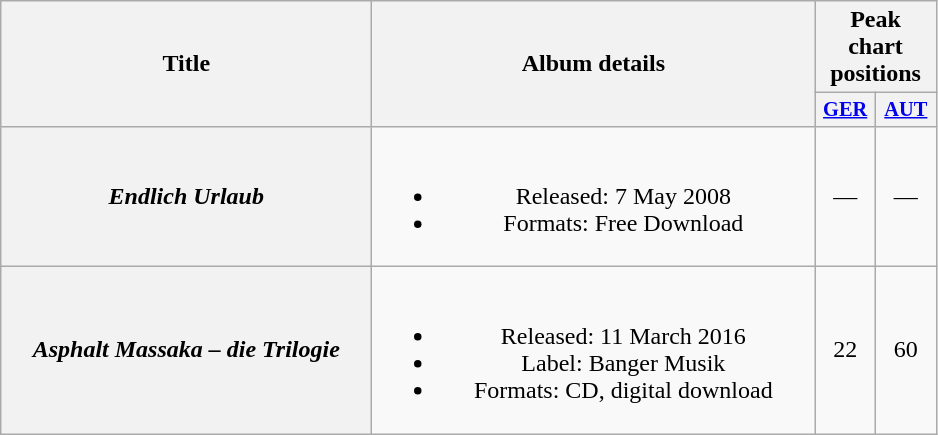<table class="wikitable plainrowheaders" style="text-align:center;">
<tr>
<th scope="col" rowspan="2" style="width:15em;">Title</th>
<th scope="col" rowspan="2" style="width:18em;">Album details</th>
<th scope="col" colspan="2">Peak chart positions</th>
</tr>
<tr>
<th style="width:2.5em; font-size:85%"><a href='#'>GER</a><br></th>
<th style="width:2.5em; font-size:85%"><a href='#'>AUT</a><br></th>
</tr>
<tr>
<th scope="row"><em>Endlich Urlaub</em></th>
<td><br><ul><li>Released: 7 May 2008</li><li>Formats: Free Download</li></ul></td>
<td>—</td>
<td>—</td>
</tr>
<tr>
<th scope="row"><em>Asphalt Massaka – die Trilogie</em></th>
<td><br><ul><li>Released: 11 March 2016</li><li>Label: Banger Musik</li><li>Formats: CD, digital download</li></ul></td>
<td>22</td>
<td>60</td>
</tr>
</table>
